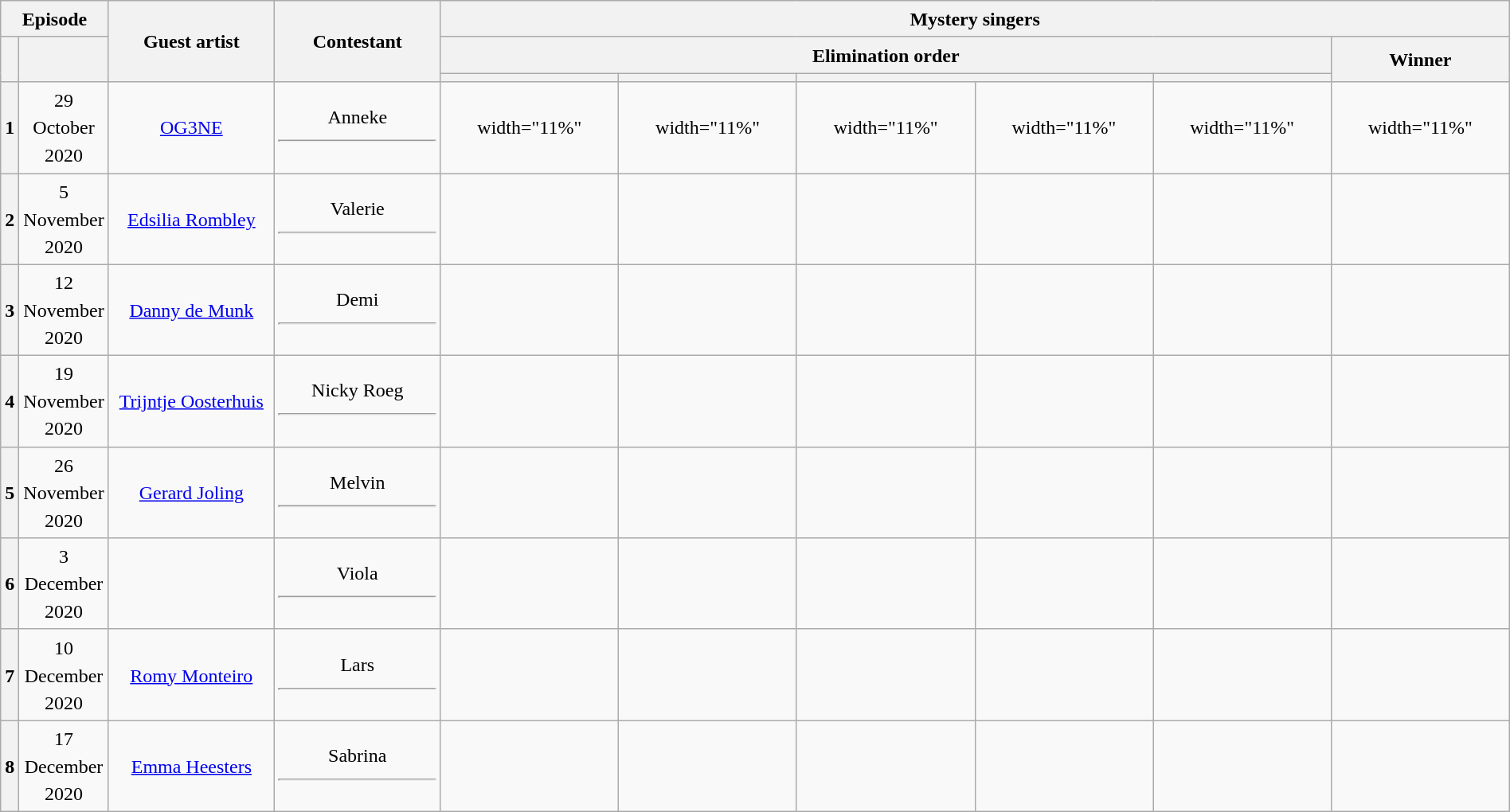<table class="wikitable plainrowheaders mw-collapsible" style="text-align:center; line-height:23px; width:100%;">
<tr>
<th colspan="2" width="1%">Episode</th>
<th rowspan="3" width="11%">Guest artist</th>
<th rowspan="3" width="11%">Contestant</th>
<th colspan="6">Mystery singers<br></th>
</tr>
<tr>
<th rowspan="2"></th>
<th rowspan="2"></th>
<th colspan="5">Elimination order</th>
<th rowspan="2">Winner</th>
</tr>
<tr>
<th></th>
<th></th>
<th colspan="2"></th>
<th></th>
</tr>
<tr>
<th>1</th>
<td>29 October 2020</td>
<td><a href='#'>OG3NE</a><br></td>
<td>Anneke<hr></td>
<td>width="11%" </td>
<td>width="11%" </td>
<td>width="11%" </td>
<td>width="11%" </td>
<td>width="11%" </td>
<td>width="11%" </td>
</tr>
<tr>
<th>2</th>
<td>5 November 2020</td>
<td><a href='#'>Edsilia Rombley</a><br></td>
<td>Valerie<hr></td>
<td></td>
<td></td>
<td></td>
<td></td>
<td></td>
<td></td>
</tr>
<tr>
<th>3</th>
<td>12 November 2020</td>
<td><a href='#'>Danny de Munk</a><br></td>
<td>Demi<hr></td>
<td></td>
<td></td>
<td></td>
<td></td>
<td></td>
<td></td>
</tr>
<tr>
<th>4</th>
<td>19 November 2020</td>
<td><a href='#'>Trijntje Oosterhuis</a><br></td>
<td>Nicky Roeg<hr></td>
<td></td>
<td></td>
<td></td>
<td></td>
<td></td>
<td></td>
</tr>
<tr>
<th>5</th>
<td>26 November 2020</td>
<td><a href='#'>Gerard Joling</a><br></td>
<td>Melvin<br><hr></td>
<td></td>
<td></td>
<td></td>
<td></td>
<td></td>
<td></td>
</tr>
<tr>
<th>6</th>
<td>3 December 2020</td>
<td><br></td>
<td>Viola<hr></td>
<td></td>
<td></td>
<td></td>
<td></td>
<td></td>
<td></td>
</tr>
<tr>
<th>7</th>
<td>10 December 2020</td>
<td><a href='#'>Romy Monteiro</a><br></td>
<td>Lars<hr></td>
<td></td>
<td></td>
<td></td>
<td></td>
<td></td>
<td></td>
</tr>
<tr>
<th>8</th>
<td>17 December 2020</td>
<td><a href='#'>Emma Heesters</a></td>
<td>Sabrina<hr></td>
<td></td>
<td></td>
<td></td>
<td></td>
<td></td>
<td></td>
</tr>
</table>
